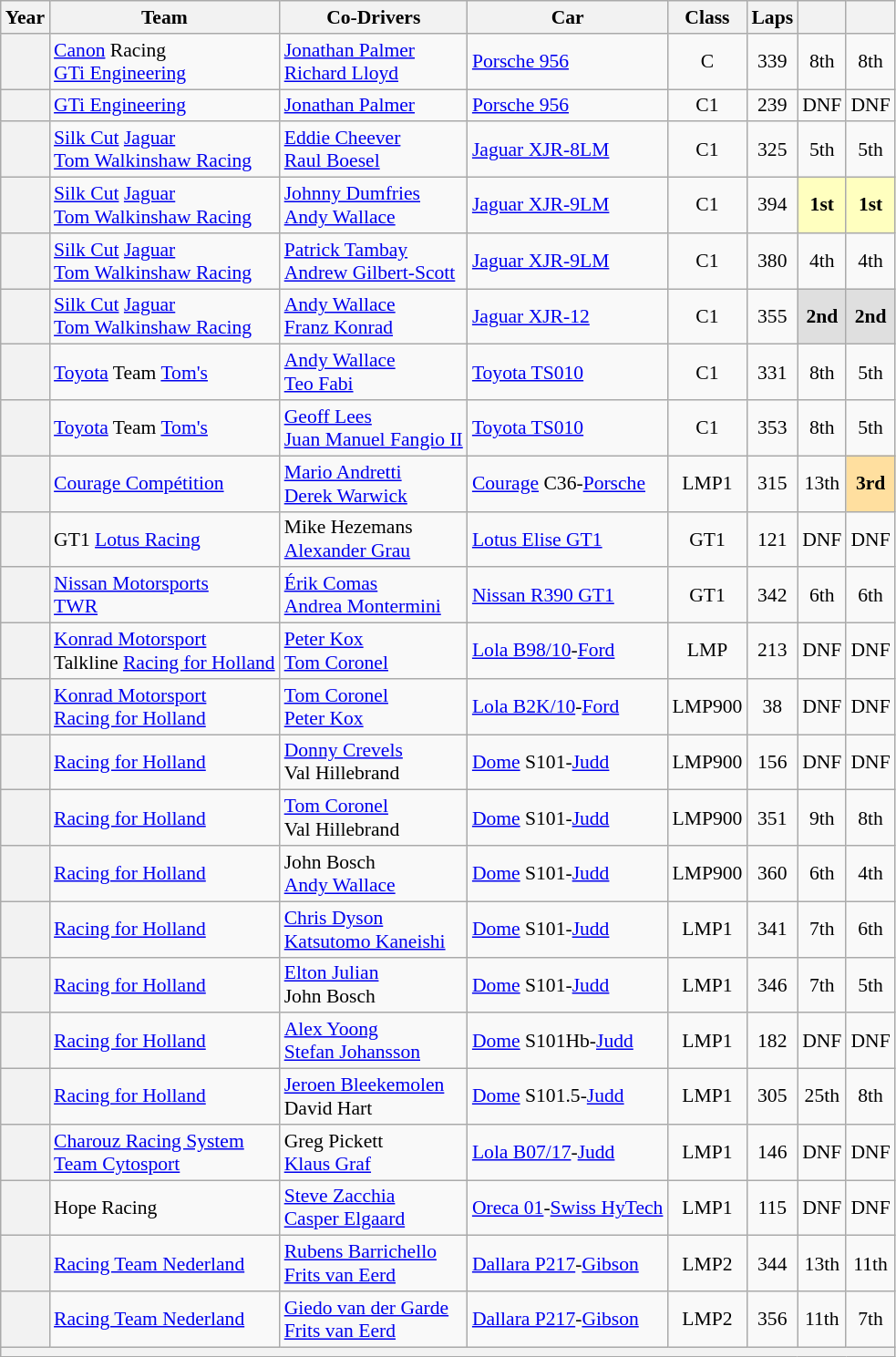<table class="wikitable" style="text-align:center; font-size:90%">
<tr>
<th>Year</th>
<th>Team</th>
<th>Co-Drivers</th>
<th>Car</th>
<th>Class</th>
<th>Laps</th>
<th></th>
<th></th>
</tr>
<tr>
<th></th>
<td align="left"> <a href='#'>Canon</a> Racing<br> <a href='#'>GTi Engineering</a></td>
<td align="left"> <a href='#'>Jonathan Palmer</a><br> <a href='#'>Richard Lloyd</a></td>
<td align="left"><a href='#'>Porsche 956</a></td>
<td>C</td>
<td>339</td>
<td>8th</td>
<td>8th</td>
</tr>
<tr>
<th></th>
<td align="left"> <a href='#'>GTi Engineering</a></td>
<td align="left"> <a href='#'>Jonathan Palmer</a></td>
<td align="left"><a href='#'>Porsche 956</a></td>
<td>C1</td>
<td>239</td>
<td>DNF</td>
<td>DNF</td>
</tr>
<tr>
<th></th>
<td align="left"> <a href='#'>Silk Cut</a> <a href='#'>Jaguar</a><br> <a href='#'>Tom Walkinshaw Racing</a></td>
<td align="left"> <a href='#'>Eddie Cheever</a><br> <a href='#'>Raul Boesel</a></td>
<td align="left"><a href='#'>Jaguar XJR-8LM</a></td>
<td>C1</td>
<td>325</td>
<td>5th</td>
<td>5th</td>
</tr>
<tr>
<th></th>
<td align="left"> <a href='#'>Silk Cut</a> <a href='#'>Jaguar</a><br> <a href='#'>Tom Walkinshaw Racing</a></td>
<td align="left"> <a href='#'>Johnny Dumfries</a><br> <a href='#'>Andy Wallace</a></td>
<td align="left"><a href='#'>Jaguar XJR-9LM</a></td>
<td>C1</td>
<td>394</td>
<td style="background:#FFFFBF;"><strong>1st</strong></td>
<td style="background:#FFFFBF;"><strong>1st</strong></td>
</tr>
<tr>
<th></th>
<td align="left"> <a href='#'>Silk Cut</a> <a href='#'>Jaguar</a><br> <a href='#'>Tom Walkinshaw Racing</a></td>
<td align="left"> <a href='#'>Patrick Tambay</a><br> <a href='#'>Andrew Gilbert-Scott</a></td>
<td align="left"><a href='#'>Jaguar XJR-9LM</a></td>
<td>C1</td>
<td>380</td>
<td>4th</td>
<td>4th</td>
</tr>
<tr>
<th></th>
<td align="left"> <a href='#'>Silk Cut</a> <a href='#'>Jaguar</a><br> <a href='#'>Tom Walkinshaw Racing</a></td>
<td align="left"> <a href='#'>Andy Wallace</a><br> <a href='#'>Franz Konrad</a></td>
<td align="left"><a href='#'>Jaguar XJR-12</a></td>
<td>C1</td>
<td>355</td>
<td style="background:#DFDFDF;"><strong>2nd</strong></td>
<td style="background:#DFDFDF;"><strong>2nd</strong></td>
</tr>
<tr>
<th></th>
<td align="left"> <a href='#'>Toyota</a> Team <a href='#'>Tom's</a></td>
<td align="left"> <a href='#'>Andy Wallace</a><br> <a href='#'>Teo Fabi</a></td>
<td align="left"><a href='#'>Toyota TS010</a></td>
<td>C1</td>
<td>331</td>
<td>8th</td>
<td>5th</td>
</tr>
<tr>
<th></th>
<td align="left"> <a href='#'>Toyota</a> Team <a href='#'>Tom's</a></td>
<td align="left" nowrap> <a href='#'>Geoff Lees</a><br> <a href='#'>Juan Manuel Fangio II</a></td>
<td align="left"><a href='#'>Toyota TS010</a></td>
<td>C1</td>
<td>353</td>
<td>8th</td>
<td>5th</td>
</tr>
<tr>
<th></th>
<td align="left"> <a href='#'>Courage Compétition</a></td>
<td align="left"> <a href='#'>Mario Andretti</a><br> <a href='#'>Derek Warwick</a></td>
<td align="left"><a href='#'>Courage</a> C36-<a href='#'>Porsche</a></td>
<td>LMP1</td>
<td>315</td>
<td>13th</td>
<td style="background:#FFDF9F;"><strong>3rd</strong></td>
</tr>
<tr>
<th></th>
<td align="left"> GT1 <a href='#'>Lotus Racing</a></td>
<td align="left"> Mike Hezemans<br> <a href='#'>Alexander Grau</a></td>
<td align="left"><a href='#'>Lotus Elise GT1</a></td>
<td>GT1</td>
<td>121</td>
<td>DNF</td>
<td>DNF</td>
</tr>
<tr>
<th></th>
<td align="left"> <a href='#'>Nissan Motorsports</a><br> <a href='#'>TWR</a></td>
<td align="left"> <a href='#'>Érik Comas</a><br> <a href='#'>Andrea Montermini</a></td>
<td align="left"><a href='#'>Nissan R390 GT1</a></td>
<td>GT1</td>
<td>342</td>
<td>6th</td>
<td>6th</td>
</tr>
<tr>
<th></th>
<td align="left" nowrap> <a href='#'>Konrad Motorsport</a><br> Talkline <a href='#'>Racing for Holland</a></td>
<td align="left"> <a href='#'>Peter Kox</a><br> <a href='#'>Tom Coronel</a></td>
<td align="left"><a href='#'>Lola B98/10</a>-<a href='#'>Ford</a></td>
<td>LMP</td>
<td>213</td>
<td>DNF</td>
<td>DNF</td>
</tr>
<tr>
<th></th>
<td align="left"> <a href='#'>Konrad Motorsport</a><br> <a href='#'>Racing for Holland</a></td>
<td align="left"> <a href='#'>Tom Coronel</a><br> <a href='#'>Peter Kox</a></td>
<td align="left"><a href='#'>Lola B2K/10</a>-<a href='#'>Ford</a></td>
<td>LMP900</td>
<td>38</td>
<td>DNF</td>
<td>DNF</td>
</tr>
<tr>
<th></th>
<td align="left"> <a href='#'>Racing for Holland</a></td>
<td align="left"> <a href='#'>Donny Crevels</a><br> Val Hillebrand</td>
<td align="left"><a href='#'>Dome</a> S101-<a href='#'>Judd</a></td>
<td>LMP900</td>
<td>156</td>
<td>DNF</td>
<td>DNF</td>
</tr>
<tr>
<th></th>
<td align="left"> <a href='#'>Racing for Holland</a></td>
<td align="left"> <a href='#'>Tom Coronel</a><br> Val Hillebrand</td>
<td align="left"><a href='#'>Dome</a> S101-<a href='#'>Judd</a></td>
<td>LMP900</td>
<td>351</td>
<td>9th</td>
<td>8th</td>
</tr>
<tr>
<th></th>
<td align="left"> <a href='#'>Racing for Holland</a></td>
<td align="left"> John Bosch<br> <a href='#'>Andy Wallace</a></td>
<td align="left"><a href='#'>Dome</a> S101-<a href='#'>Judd</a></td>
<td>LMP900</td>
<td>360</td>
<td>6th</td>
<td>4th</td>
</tr>
<tr>
<th></th>
<td align="left"> <a href='#'>Racing for Holland</a></td>
<td align="left"> <a href='#'>Chris Dyson</a><br> <a href='#'>Katsutomo Kaneishi</a></td>
<td align="left"><a href='#'>Dome</a> S101-<a href='#'>Judd</a></td>
<td>LMP1</td>
<td>341</td>
<td>7th</td>
<td>6th</td>
</tr>
<tr>
<th></th>
<td align="left"> <a href='#'>Racing for Holland</a></td>
<td align="left"> <a href='#'>Elton Julian</a><br> John Bosch</td>
<td align="left"><a href='#'>Dome</a> S101-<a href='#'>Judd</a></td>
<td>LMP1</td>
<td>346</td>
<td>7th</td>
<td>5th</td>
</tr>
<tr>
<th></th>
<td align="left"> <a href='#'>Racing for Holland</a></td>
<td align="left"> <a href='#'>Alex Yoong</a><br> <a href='#'>Stefan Johansson</a></td>
<td align="left"><a href='#'>Dome</a> S101Hb-<a href='#'>Judd</a></td>
<td>LMP1</td>
<td>182</td>
<td>DNF</td>
<td>DNF</td>
</tr>
<tr>
<th></th>
<td align="left"> <a href='#'>Racing for Holland</a></td>
<td align="left"> <a href='#'>Jeroen Bleekemolen</a><br> David Hart</td>
<td align="left"><a href='#'>Dome</a> S101.5-<a href='#'>Judd</a></td>
<td>LMP1</td>
<td>305</td>
<td>25th</td>
<td>8th</td>
</tr>
<tr>
<th></th>
<td align="left"> <a href='#'>Charouz Racing System</a><br> <a href='#'>Team Cytosport</a></td>
<td align="left"> Greg Pickett<br> <a href='#'>Klaus Graf</a></td>
<td align="left"><a href='#'>Lola B07/17</a>-<a href='#'>Judd</a></td>
<td>LMP1</td>
<td>146</td>
<td>DNF</td>
<td>DNF</td>
</tr>
<tr>
<th></th>
<td align="left"> Hope Racing</td>
<td align="left"> <a href='#'>Steve Zacchia</a><br> <a href='#'>Casper Elgaard</a></td>
<td align="left" nowrap><a href='#'>Oreca 01</a>-<a href='#'>Swiss HyTech</a></td>
<td>LMP1</td>
<td>115</td>
<td>DNF</td>
<td>DNF</td>
</tr>
<tr>
<th></th>
<td align="left"> <a href='#'>Racing Team Nederland</a></td>
<td align="left"> <a href='#'>Rubens Barrichello</a><br> <a href='#'>Frits van Eerd</a></td>
<td align="left"><a href='#'>Dallara P217</a>-<a href='#'>Gibson</a></td>
<td>LMP2</td>
<td>344</td>
<td>13th</td>
<td>11th</td>
</tr>
<tr>
<th></th>
<td align="left"> <a href='#'>Racing Team Nederland</a></td>
<td align="left"> <a href='#'>Giedo van der Garde</a><br> <a href='#'>Frits van Eerd</a></td>
<td align="left"><a href='#'>Dallara P217</a>-<a href='#'>Gibson</a></td>
<td>LMP2</td>
<td>356</td>
<td>11th</td>
<td>7th</td>
</tr>
<tr>
<th colspan="8"></th>
</tr>
</table>
